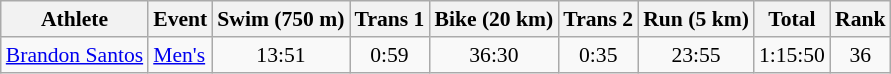<table class="wikitable" border="1" style="font-size:90%">
<tr>
<th>Athlete</th>
<th>Event</th>
<th>Swim (750 m)</th>
<th>Trans 1</th>
<th>Bike (20 km)</th>
<th>Trans 2</th>
<th>Run (5 km)</th>
<th>Total</th>
<th>Rank</th>
</tr>
<tr align=center>
<td align=left><a href='#'>Brandon Santos</a></td>
<td align=left><a href='#'>Men's</a></td>
<td>13:51</td>
<td>0:59</td>
<td>36:30</td>
<td>0:35</td>
<td>23:55</td>
<td>1:15:50</td>
<td>36</td>
</tr>
</table>
